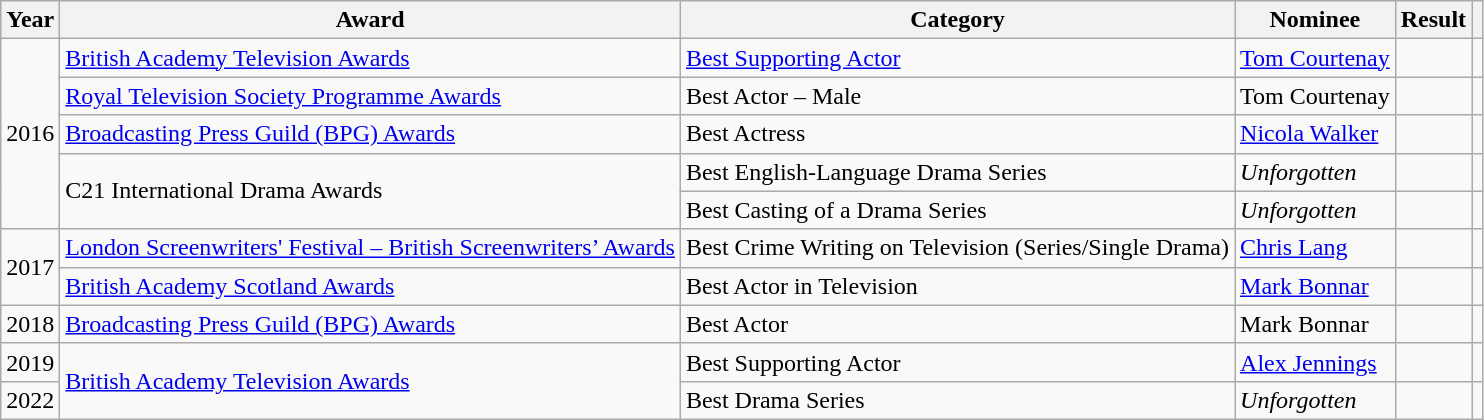<table class="wikitable">
<tr>
<th>Year</th>
<th>Award</th>
<th>Category</th>
<th>Nominee</th>
<th>Result</th>
<th></th>
</tr>
<tr>
<td rowspan="5">2016</td>
<td><a href='#'>British Academy Television Awards</a></td>
<td><a href='#'>Best Supporting Actor</a></td>
<td><a href='#'>Tom Courtenay</a></td>
<td></td>
<td style="text-align:center;"></td>
</tr>
<tr>
<td><a href='#'>Royal Television Society Programme Awards</a></td>
<td>Best Actor – Male</td>
<td>Tom Courtenay</td>
<td></td>
<td style="text-align:center;"></td>
</tr>
<tr>
<td><a href='#'>Broadcasting Press Guild (BPG) Awards</a></td>
<td>Best Actress</td>
<td><a href='#'>Nicola Walker</a></td>
<td></td>
<td style="text-align:center;"></td>
</tr>
<tr>
<td rowspan="2">C21 International Drama Awards</td>
<td>Best English-Language Drama Series</td>
<td><em>Unforgotten</em></td>
<td></td>
<td style="text-align:center;"></td>
</tr>
<tr>
<td>Best Casting of a Drama Series</td>
<td><em>Unforgotten</em></td>
<td></td>
<td style="text-align:center;"></td>
</tr>
<tr>
<td rowspan="2">2017</td>
<td><a href='#'>London Screenwriters' Festival – British Screenwriters’ Awards</a></td>
<td>Best Crime Writing on Television (Series/Single Drama)</td>
<td><a href='#'>Chris Lang</a></td>
<td></td>
<td style="text-align:center;"></td>
</tr>
<tr>
<td><a href='#'>British Academy Scotland Awards</a></td>
<td>Best Actor in Television</td>
<td><a href='#'>Mark Bonnar</a></td>
<td></td>
<td style="text-align:center;"></td>
</tr>
<tr>
<td>2018</td>
<td><a href='#'>Broadcasting Press Guild (BPG) Awards</a></td>
<td>Best Actor</td>
<td>Mark Bonnar</td>
<td></td>
<td style="text-align:center;"></td>
</tr>
<tr>
<td>2019</td>
<td rowspan="2"><a href='#'>British Academy Television Awards</a></td>
<td>Best Supporting Actor</td>
<td><a href='#'>Alex Jennings</a></td>
<td></td>
<td style="text-align:center;"></td>
</tr>
<tr>
<td>2022</td>
<td>Best Drama Series</td>
<td><em>Unforgotten</em></td>
<td></td>
<td></td>
</tr>
</table>
